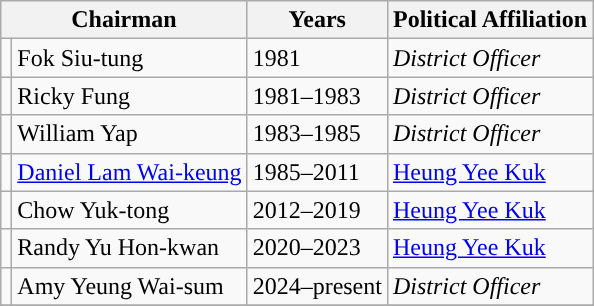<table class="wikitable">
<tr>
<th colspan=2>Chairman</th>
<th>Years</th>
<th>Political Affiliation</th>
</tr>
<tr>
<td style="color:inherit;background:"></td>
<td>Fok Siu-tung</td>
<td>1981</td>
<td><em>District Officer</em></td>
</tr>
<tr>
<td style="color:inherit;background:"></td>
<td>Ricky Fung</td>
<td>1981–1983</td>
<td><em>District Officer</em></td>
</tr>
<tr>
<td style="color:inherit;background:"></td>
<td>William Yap</td>
<td>1983–1985</td>
<td><em>District Officer</em></td>
</tr>
<tr>
<td style="color:inherit;background:"></td>
<td><a href='#'>Daniel Lam Wai-keung</a></td>
<td>1985–2011</td>
<td><a href='#'>Heung Yee Kuk</a></td>
</tr>
<tr>
<td style="color:inherit;background:"></td>
<td>Chow Yuk-tong</td>
<td>2012–2019</td>
<td><a href='#'>Heung Yee Kuk</a></td>
</tr>
<tr>
<td style="color:inherit;background: "></td>
<td>Randy Yu Hon-kwan</td>
<td>2020–2023</td>
<td><a href='#'>Heung Yee Kuk</a></td>
</tr>
<tr>
<td style="color:inherit;background:"></td>
<td>Amy Yeung Wai-sum</td>
<td>2024–present</td>
<td><em>District Officer</em></td>
</tr>
<tr>
</tr>
</table>
